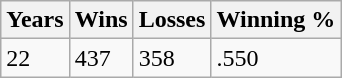<table class="wikitable">
<tr>
<th>Years</th>
<th>Wins</th>
<th>Losses</th>
<th>Winning %</th>
</tr>
<tr>
<td>22</td>
<td>437</td>
<td>358</td>
<td>.550</td>
</tr>
</table>
